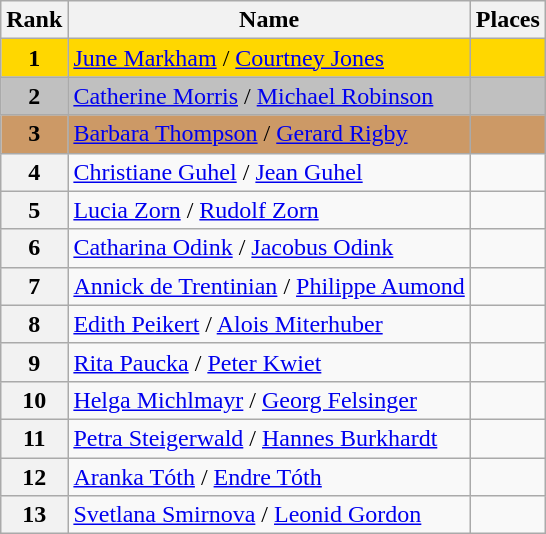<table class="wikitable">
<tr>
<th>Rank</th>
<th>Name</th>
<th>Places</th>
</tr>
<tr bgcolor="gold">
<td align="center"><strong>1</strong></td>
<td> <a href='#'>June Markham</a> / <a href='#'>Courtney Jones</a></td>
<td></td>
</tr>
<tr bgcolor="silver">
<td align="center"><strong>2</strong></td>
<td> <a href='#'>Catherine Morris</a> / <a href='#'>Michael Robinson</a></td>
<td></td>
</tr>
<tr bgcolor="cc9966">
<td align="center"><strong>3</strong></td>
<td> <a href='#'>Barbara Thompson</a> / <a href='#'>Gerard Rigby</a></td>
<td></td>
</tr>
<tr>
<th>4</th>
<td> <a href='#'>Christiane Guhel</a> / <a href='#'>Jean Guhel</a></td>
<td></td>
</tr>
<tr>
<th>5</th>
<td> <a href='#'>Lucia Zorn</a> / <a href='#'>Rudolf Zorn</a></td>
<td></td>
</tr>
<tr>
<th>6</th>
<td> <a href='#'>Catharina Odink</a> / <a href='#'>Jacobus Odink</a></td>
<td></td>
</tr>
<tr>
<th>7</th>
<td> <a href='#'>Annick de Trentinian</a> / <a href='#'>Philippe Aumond</a></td>
<td></td>
</tr>
<tr>
<th>8</th>
<td> <a href='#'>Edith Peikert</a> / <a href='#'>Alois Miterhuber</a></td>
<td></td>
</tr>
<tr>
<th>9</th>
<td> <a href='#'>Rita Paucka</a> / <a href='#'>Peter Kwiet</a></td>
<td></td>
</tr>
<tr>
<th>10</th>
<td> <a href='#'>Helga Michlmayr</a> / <a href='#'>Georg Felsinger</a></td>
<td></td>
</tr>
<tr>
<th>11</th>
<td> <a href='#'>Petra Steigerwald</a> / <a href='#'>Hannes Burkhardt</a></td>
<td></td>
</tr>
<tr>
<th>12</th>
<td> <a href='#'>Aranka Tóth</a> / <a href='#'>Endre Tóth</a></td>
<td></td>
</tr>
<tr>
<th>13</th>
<td> <a href='#'>Svetlana Smirnova</a> / <a href='#'>Leonid Gordon</a></td>
<td></td>
</tr>
</table>
